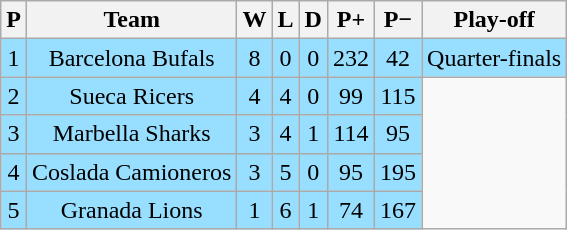<table class="wikitable sortable" style="text-align: center;">
<tr>
<th style="text-align:center;">P</th>
<th style="text-align:center;">Team</th>
<th style="text-align:center;">W</th>
<th style="text-align:center;">L</th>
<th style="text-align:center;">D</th>
<th style="text-align:center;">P+</th>
<th style="text-align:center;">P−</th>
<th style="text-align:center;">Play-off</th>
</tr>
<tr ! style="background:#97DEFF;">
<td>1</td>
<td>Barcelona Bufals</td>
<td>8</td>
<td>0</td>
<td>0</td>
<td>232</td>
<td>42</td>
<td style="text-align:center;">Quarter-finals</td>
</tr>
<tr ! style="background:#97DEFF;">
<td>2</td>
<td>Sueca Ricers</td>
<td>4</td>
<td>4</td>
<td>0</td>
<td>99</td>
<td>115</td>
</tr>
<tr ! style="background:#97DEFF;">
<td>3</td>
<td>Marbella Sharks</td>
<td>3</td>
<td>4</td>
<td>1</td>
<td>114</td>
<td>95</td>
</tr>
<tr ! style="background:#97DEFF;">
<td>4</td>
<td>Coslada Camioneros</td>
<td>3</td>
<td>5</td>
<td>0</td>
<td>95</td>
<td>195</td>
</tr>
<tr ! style="background:#97DEFF;">
<td>5</td>
<td>Granada Lions</td>
<td>1</td>
<td>6</td>
<td>1</td>
<td>74</td>
<td>167</td>
</tr>
</table>
